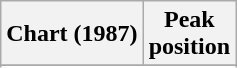<table class="wikitable sortable plainrowheaders" style="text-align:center">
<tr>
<th>Chart (1987)</th>
<th>Peak<br>position</th>
</tr>
<tr>
</tr>
<tr>
</tr>
</table>
